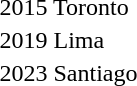<table>
<tr>
<td>2015 Toronto<br></td>
<td></td>
<td></td>
<td></td>
</tr>
<tr>
<td>2019 Lima<br></td>
<td></td>
<td></td>
<td></td>
</tr>
<tr>
<td>2023 Santiago<br></td>
<td></td>
<td></td>
<td></td>
</tr>
</table>
